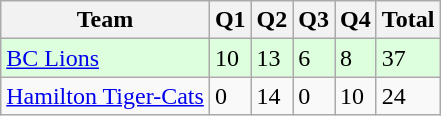<table class="wikitable">
<tr>
<th>Team</th>
<th>Q1</th>
<th>Q2</th>
<th>Q3</th>
<th>Q4</th>
<th>Total</th>
</tr>
<tr style="background-color:#ddffdd">
<td><a href='#'>BC Lions</a></td>
<td>10</td>
<td>13</td>
<td>6</td>
<td>8</td>
<td>37</td>
</tr>
<tr>
<td><a href='#'>Hamilton Tiger-Cats</a></td>
<td>0</td>
<td>14</td>
<td>0</td>
<td>10</td>
<td>24</td>
</tr>
</table>
